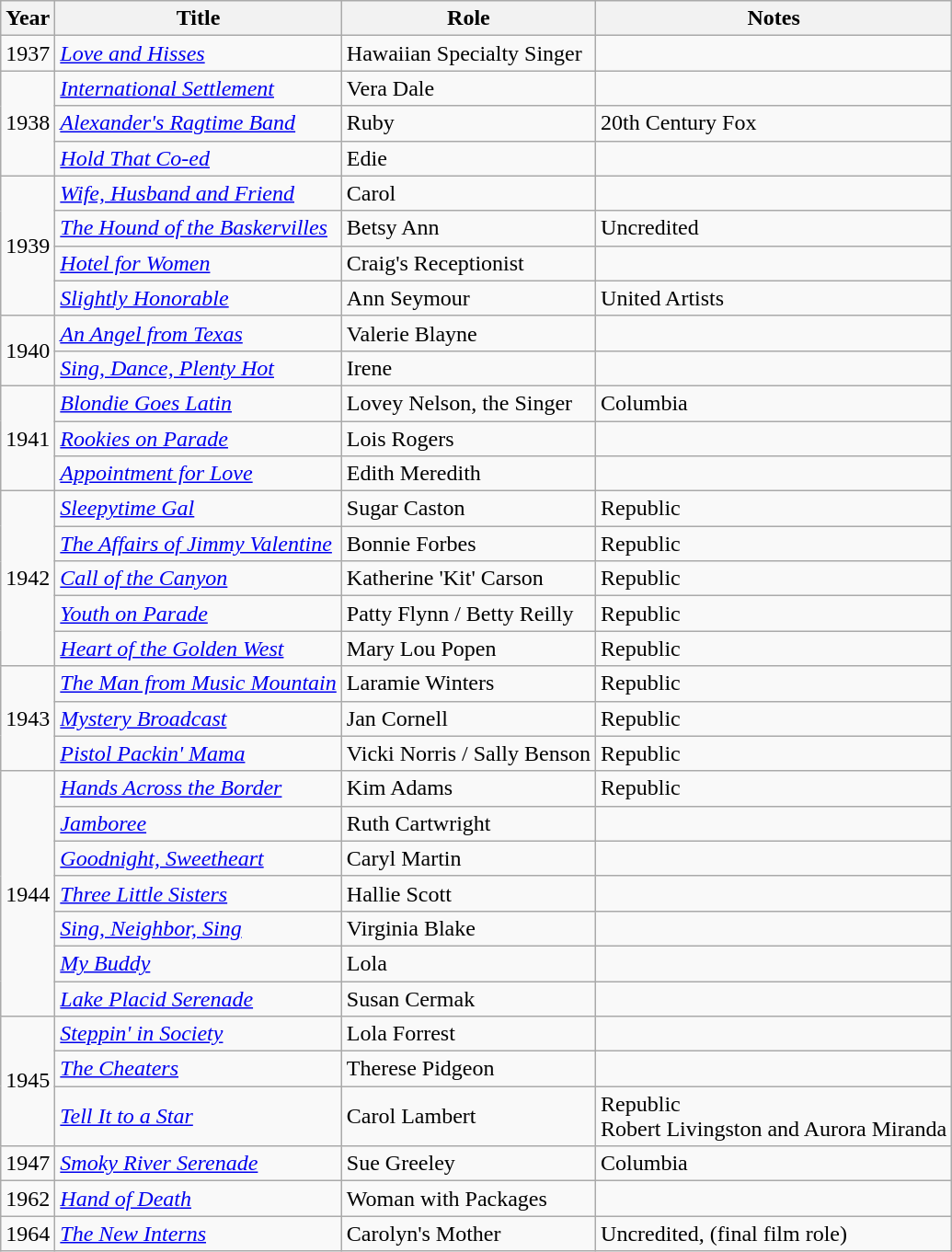<table class="wikitable">
<tr>
<th>Year</th>
<th>Title</th>
<th>Role</th>
<th>Notes</th>
</tr>
<tr>
<td>1937</td>
<td><em><a href='#'>Love and Hisses</a></em></td>
<td>Hawaiian Specialty Singer</td>
<td></td>
</tr>
<tr>
<td rowspan=3>1938</td>
<td><em><a href='#'>International Settlement</a></em></td>
<td>Vera Dale</td>
<td></td>
</tr>
<tr>
<td><em><a href='#'>Alexander's Ragtime Band</a></em></td>
<td>Ruby</td>
<td>20th Century Fox</td>
</tr>
<tr>
<td><em><a href='#'>Hold That Co-ed</a></em></td>
<td>Edie</td>
<td></td>
</tr>
<tr>
<td rowspan=4>1939</td>
<td><em><a href='#'>Wife, Husband and Friend</a></em></td>
<td>Carol</td>
<td></td>
</tr>
<tr>
<td><em><a href='#'>The Hound of the Baskervilles</a></em></td>
<td>Betsy Ann</td>
<td>Uncredited</td>
</tr>
<tr>
<td><em><a href='#'>Hotel for Women</a></em></td>
<td>Craig's Receptionist</td>
<td></td>
</tr>
<tr>
<td><em><a href='#'>Slightly Honorable</a></em></td>
<td>Ann Seymour</td>
<td>United Artists</td>
</tr>
<tr>
<td rowspan=2>1940</td>
<td><em><a href='#'>An Angel from Texas</a></em></td>
<td>Valerie Blayne</td>
<td></td>
</tr>
<tr>
<td><em><a href='#'>Sing, Dance, Plenty Hot</a></em></td>
<td>Irene</td>
<td></td>
</tr>
<tr>
<td rowspan=3>1941</td>
<td><em><a href='#'>Blondie Goes Latin</a></em></td>
<td>Lovey Nelson, the Singer</td>
<td>Columbia</td>
</tr>
<tr>
<td><em><a href='#'>Rookies on Parade</a></em></td>
<td>Lois Rogers</td>
<td></td>
</tr>
<tr>
<td><em><a href='#'>Appointment for Love</a></em></td>
<td>Edith Meredith</td>
<td></td>
</tr>
<tr>
<td rowspan=5>1942</td>
<td><em><a href='#'>Sleepytime Gal</a></em></td>
<td>Sugar Caston</td>
<td>Republic</td>
</tr>
<tr>
<td><em><a href='#'>The Affairs of Jimmy Valentine</a></em></td>
<td>Bonnie Forbes</td>
<td>Republic</td>
</tr>
<tr>
<td><em><a href='#'>Call of the Canyon</a></em></td>
<td>Katherine 'Kit' Carson</td>
<td>Republic</td>
</tr>
<tr>
<td><em><a href='#'>Youth on Parade</a></em></td>
<td>Patty Flynn / Betty Reilly</td>
<td>Republic</td>
</tr>
<tr>
<td><em><a href='#'>Heart of the Golden West</a></em></td>
<td>Mary Lou Popen</td>
<td>Republic</td>
</tr>
<tr>
<td rowspan=3>1943</td>
<td><em><a href='#'>The Man from Music Mountain</a></em></td>
<td>Laramie Winters</td>
<td>Republic</td>
</tr>
<tr>
<td><em><a href='#'>Mystery Broadcast</a></em></td>
<td>Jan Cornell</td>
<td>Republic</td>
</tr>
<tr>
<td><em><a href='#'>Pistol Packin' Mama</a></em></td>
<td>Vicki Norris / Sally Benson</td>
<td>Republic</td>
</tr>
<tr>
<td rowspan=7>1944</td>
<td><em><a href='#'>Hands Across the Border</a></em></td>
<td>Kim Adams</td>
<td>Republic</td>
</tr>
<tr>
<td><em><a href='#'>Jamboree</a></em></td>
<td>Ruth Cartwright</td>
<td></td>
</tr>
<tr>
<td><em><a href='#'>Goodnight, Sweetheart</a></em></td>
<td>Caryl Martin</td>
<td></td>
</tr>
<tr>
<td><em><a href='#'>Three Little Sisters</a></em></td>
<td>Hallie Scott</td>
<td></td>
</tr>
<tr>
<td><em><a href='#'>Sing, Neighbor, Sing</a></em></td>
<td>Virginia Blake</td>
<td></td>
</tr>
<tr>
<td><em><a href='#'>My Buddy</a></em></td>
<td>Lola</td>
<td></td>
</tr>
<tr>
<td><em><a href='#'>Lake Placid Serenade</a></em></td>
<td>Susan Cermak</td>
<td></td>
</tr>
<tr>
<td rowspan=3>1945</td>
<td><em><a href='#'>Steppin' in Society</a></em></td>
<td>Lola Forrest</td>
<td></td>
</tr>
<tr>
<td><em><a href='#'>The Cheaters</a></em></td>
<td>Therese Pidgeon</td>
<td></td>
</tr>
<tr>
<td><em><a href='#'>Tell It to a Star</a></em></td>
<td>Carol Lambert</td>
<td>Republic<br>Robert Livingston and Aurora Miranda</td>
</tr>
<tr>
<td>1947</td>
<td><em><a href='#'>Smoky River Serenade</a></em></td>
<td>Sue Greeley</td>
<td>Columbia</td>
</tr>
<tr>
<td>1962</td>
<td><em><a href='#'>Hand of Death</a></em></td>
<td>Woman with Packages</td>
<td></td>
</tr>
<tr>
<td>1964</td>
<td><em><a href='#'>The New Interns</a></em></td>
<td>Carolyn's Mother</td>
<td>Uncredited, (final film role)</td>
</tr>
</table>
